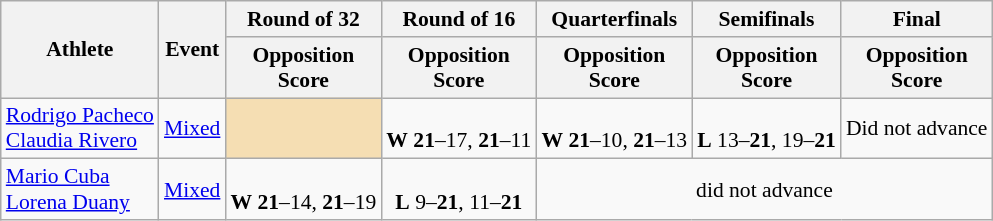<table class="wikitable" border="1" style="font-size:90%">
<tr>
<th rowspan=2>Athlete</th>
<th rowspan=2>Event</th>
<th>Round of 32</th>
<th>Round of 16</th>
<th>Quarterfinals</th>
<th>Semifinals</th>
<th>Final</th>
</tr>
<tr>
<th>Opposition<br>Score</th>
<th>Opposition<br>Score</th>
<th>Opposition<br>Score</th>
<th>Opposition<br>Score</th>
<th>Opposition<br>Score</th>
</tr>
<tr>
<td><a href='#'>Rodrigo Pacheco</a><br><a href='#'>Claudia Rivero</a></td>
<td><a href='#'>Mixed</a></td>
<td bgcolor=wheat></td>
<td align=center><br><strong>W</strong> <strong>21</strong>–17, <strong>21</strong>–11</td>
<td align=center><br><strong>W</strong> <strong>21</strong>–10, <strong>21</strong>–13</td>
<td align=center><br><strong>L</strong> 13–<strong>21</strong>, 19–<strong>21</strong><br></td>
<td align=center>Did not advance</td>
</tr>
<tr>
<td><a href='#'>Mario Cuba</a><br><a href='#'>Lorena Duany</a></td>
<td><a href='#'>Mixed</a></td>
<td align=center><br><strong>W</strong> <strong>21</strong>–14, <strong>21</strong>–19</td>
<td align=center><br><strong>L</strong> 9–<strong>21</strong>, 11–<strong>21</strong></td>
<td align=center colspan=4>did not advance</td>
</tr>
</table>
